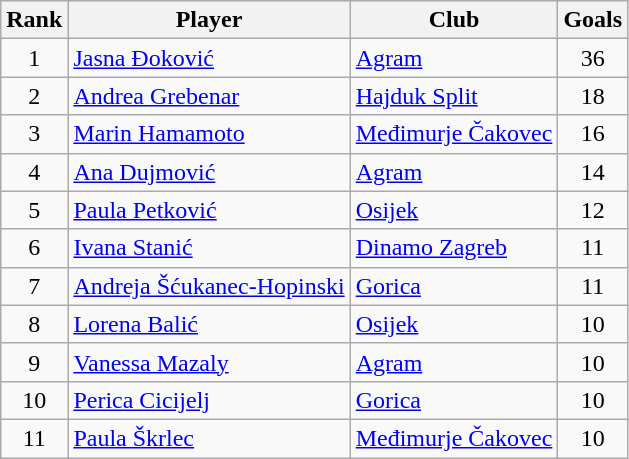<table class="wikitable" style="text-align:center">
<tr>
<th>Rank</th>
<th>Player</th>
<th>Club</th>
<th>Goals</th>
</tr>
<tr>
<td rowspan=1>1</td>
<td align="left"> <a href='#'>Jasna Đoković</a></td>
<td align="left"><a href='#'>Agram</a></td>
<td rowspan=1>36</td>
</tr>
<tr>
<td rowspan=1>2</td>
<td align="left"> <a href='#'>Andrea Grebenar</a></td>
<td align="left"><a href='#'>Hajduk Split</a></td>
<td rowspan=1>18</td>
</tr>
<tr>
<td rowspan=1>3</td>
<td align="left"> <a href='#'>Marin Hamamoto</a></td>
<td align="left"><a href='#'>Međimurje Čakovec</a></td>
<td rowspan=1>16</td>
</tr>
<tr>
<td rowspan=1>4</td>
<td align="left"> <a href='#'>Ana Dujmović</a></td>
<td align="left"><a href='#'>Agram</a></td>
<td rowspan=1>14</td>
</tr>
<tr>
<td rowspan=1>5</td>
<td align="left"> <a href='#'>Paula Petković</a></td>
<td align="left"><a href='#'>Osijek</a></td>
<td rowspan=1>12</td>
</tr>
<tr>
<td rowspan=1>6</td>
<td align="left"> <a href='#'>Ivana Stanić</a></td>
<td align="left"><a href='#'>Dinamo Zagreb</a></td>
<td rowspan=1>11</td>
</tr>
<tr>
<td rowspan=1>7</td>
<td align="left"> <a href='#'>Andreja Šćukanec-Hopinski</a></td>
<td align="left"><a href='#'>Gorica</a></td>
<td rowspan=1>11</td>
</tr>
<tr>
<td rowspan=1>8</td>
<td align="left"> <a href='#'>Lorena Balić</a></td>
<td align="left"><a href='#'>Osijek</a></td>
<td rowspan=1>10</td>
</tr>
<tr>
<td rowspan=1>9</td>
<td align="left"> <a href='#'>Vanessa Mazaly</a></td>
<td align="left"><a href='#'>Agram</a></td>
<td rowspan=1>10</td>
</tr>
<tr>
<td rowspan=1>10</td>
<td align="left"> <a href='#'>Perica Cicijelj</a></td>
<td align="left"><a href='#'>Gorica</a></td>
<td rowspan=1>10</td>
</tr>
<tr>
<td rowspan=1>11</td>
<td align="left"> <a href='#'>Paula Škrlec</a></td>
<td align="left"><a href='#'>Međimurje Čakovec</a></td>
<td rowspan=1>10</td>
</tr>
</table>
